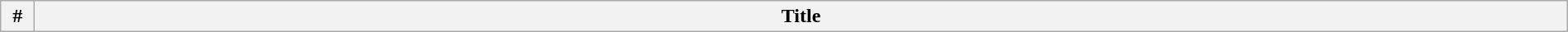<table class="wikitable plainrowheaders" style="width:100%; margin:auto; background:#fff;">
<tr>
<th style="width:20px;">#</th>
<th>Title<br>










</th>
</tr>
</table>
